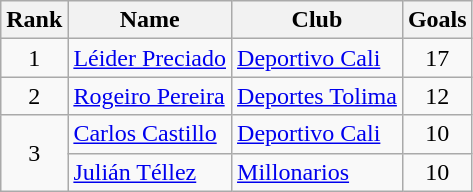<table class="wikitable">
<tr>
<th>Rank</th>
<th>Name</th>
<th>Club</th>
<th>Goals</th>
</tr>
<tr>
<td align=center>1</td>
<td> <a href='#'>Léider Preciado</a></td>
<td><a href='#'>Deportivo Cali</a></td>
<td align=center>17</td>
</tr>
<tr>
<td align=center>2</td>
<td> <a href='#'>Rogeiro Pereira</a></td>
<td><a href='#'>Deportes Tolima</a></td>
<td align=center>12</td>
</tr>
<tr>
<td rowspan=2 align=center>3</td>
<td> <a href='#'>Carlos Castillo</a></td>
<td><a href='#'>Deportivo Cali</a></td>
<td align=center>10</td>
</tr>
<tr>
<td> <a href='#'>Julián Téllez</a></td>
<td><a href='#'>Millonarios</a></td>
<td align=center>10</td>
</tr>
</table>
